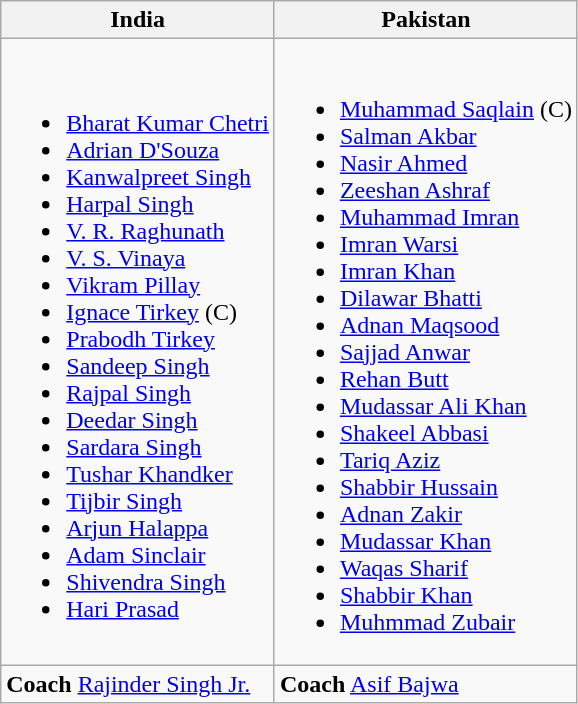<table class="wikitable">
<tr>
<th> India</th>
<th> Pakistan</th>
</tr>
<tr>
<td><br><ul><li><a href='#'>Bharat Kumar Chetri</a></li><li><a href='#'>Adrian D'Souza</a></li><li><a href='#'>Kanwalpreet Singh</a></li><li><a href='#'>Harpal Singh</a></li><li><a href='#'>V. R. Raghunath</a></li><li><a href='#'>V. S. Vinaya</a></li><li><a href='#'>Vikram Pillay</a></li><li><a href='#'>Ignace Tirkey</a> (C)</li><li><a href='#'>Prabodh Tirkey</a></li><li><a href='#'>Sandeep Singh</a></li><li><a href='#'>Rajpal Singh</a></li><li><a href='#'>Deedar Singh</a></li><li><a href='#'>Sardara Singh</a></li><li><a href='#'>Tushar Khandker</a></li><li><a href='#'>Tijbir Singh</a></li><li><a href='#'>Arjun Halappa</a></li><li><a href='#'>Adam Sinclair</a></li><li><a href='#'>Shivendra Singh</a></li><li><a href='#'>Hari Prasad</a></li></ul></td>
<td><br><ul><li><a href='#'>Muhammad Saqlain</a> (C)</li><li><a href='#'>Salman Akbar</a></li><li><a href='#'>Nasir Ahmed</a></li><li><a href='#'>Zeeshan Ashraf</a></li><li><a href='#'>Muhammad Imran</a></li><li><a href='#'>Imran Warsi</a></li><li><a href='#'>Imran Khan</a></li><li><a href='#'>Dilawar Bhatti</a></li><li><a href='#'>Adnan Maqsood</a></li><li><a href='#'>Sajjad Anwar</a></li><li><a href='#'>Rehan Butt</a></li><li><a href='#'>Mudassar Ali Khan</a></li><li><a href='#'>Shakeel Abbasi</a></li><li><a href='#'>Tariq Aziz</a></li><li><a href='#'>Shabbir Hussain</a></li><li><a href='#'>Adnan Zakir</a></li><li><a href='#'>Mudassar Khan</a></li><li><a href='#'>Waqas Sharif</a></li><li><a href='#'>Shabbir Khan</a></li><li><a href='#'>Muhmmad Zubair</a></li></ul></td>
</tr>
<tr>
<td><strong>Coach</strong>  <a href='#'>Rajinder Singh Jr.</a></td>
<td><strong>Coach</strong>  <a href='#'>Asif Bajwa</a></td>
</tr>
</table>
